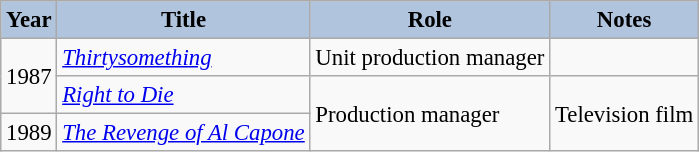<table class="wikitable" style="font-size:95%;">
<tr>
<th style="background:#B0C4DE;">Year</th>
<th style="background:#B0C4DE;">Title</th>
<th style="background:#B0C4DE;">Role</th>
<th style="background:#B0C4DE;">Notes</th>
</tr>
<tr>
<td rowspan=2>1987</td>
<td><em><a href='#'>Thirtysomething</a></em></td>
<td>Unit production manager</td>
<td></td>
</tr>
<tr>
<td><em><a href='#'>Right to Die</a></em></td>
<td rowspan=2>Production manager</td>
<td rowspan=2>Television film</td>
</tr>
<tr>
<td>1989</td>
<td><em><a href='#'>The Revenge of Al Capone</a></em></td>
</tr>
</table>
